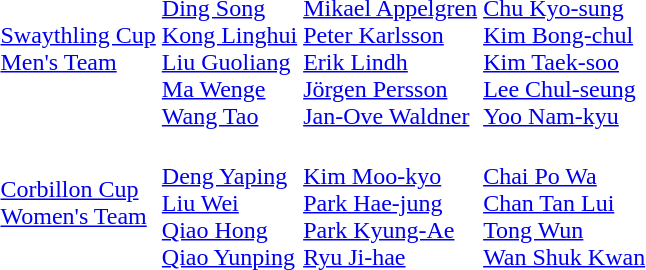<table>
<tr>
<td><a href='#'>Swaythling Cup<br>Men's Team</a></td>
<td><br><a href='#'>Ding Song</a><br><a href='#'>Kong Linghui</a><br><a href='#'>Liu Guoliang</a><br><a href='#'>Ma Wenge</a><br><a href='#'>Wang Tao</a></td>
<td><br><a href='#'>Mikael Appelgren</a><br><a href='#'>Peter Karlsson</a><br><a href='#'>Erik Lindh</a><br><a href='#'>Jörgen Persson</a><br><a href='#'>Jan-Ove Waldner</a></td>
<td><br><a href='#'>Chu Kyo-sung</a><br><a href='#'>Kim Bong-chul</a><br><a href='#'>Kim Taek-soo</a><br><a href='#'>Lee Chul-seung</a><br><a href='#'>Yoo Nam-kyu</a></td>
</tr>
<tr>
<td><a href='#'>Corbillon Cup<br>Women's Team</a></td>
<td><br><a href='#'>Deng Yaping</a><br><a href='#'>Liu Wei</a><br><a href='#'>Qiao Hong</a><br><a href='#'>Qiao Yunping</a></td>
<td><br><a href='#'>Kim Moo-kyo</a><br><a href='#'>Park Hae-jung</a><br><a href='#'>Park Kyung-Ae</a><br><a href='#'>Ryu Ji-hae</a></td>
<td><br><a href='#'>Chai Po Wa</a><br><a href='#'>Chan Tan Lui</a><br><a href='#'>Tong Wun</a><br><a href='#'>Wan Shuk Kwan</a></td>
</tr>
</table>
